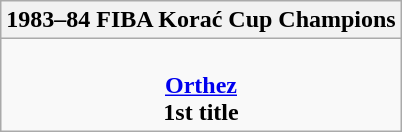<table class=wikitable style="text-align:center; margin:auto">
<tr>
<th>1983–84 FIBA Korać Cup Champions</th>
</tr>
<tr>
<td><br> <strong><a href='#'>Orthez</a></strong> <br> <strong>1st title</strong></td>
</tr>
</table>
